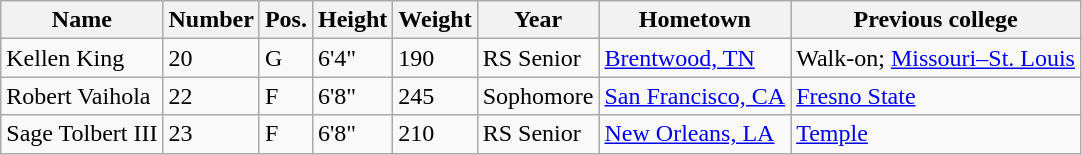<table class="wikitable sortable" border="1">
<tr>
<th>Name</th>
<th>Number</th>
<th>Pos.</th>
<th>Height</th>
<th>Weight</th>
<th>Year</th>
<th>Hometown</th>
<th class="unsortable">Previous college</th>
</tr>
<tr>
<td>Kellen King</td>
<td>20</td>
<td>G</td>
<td>6'4"</td>
<td>190</td>
<td>RS Senior</td>
<td><a href='#'>Brentwood, TN</a></td>
<td>Walk-on; <a href='#'>Missouri–St. Louis</a></td>
</tr>
<tr>
<td>Robert Vaihola</td>
<td>22</td>
<td>F</td>
<td>6'8"</td>
<td>245</td>
<td>Sophomore</td>
<td><a href='#'>San Francisco, CA</a></td>
<td><a href='#'>Fresno State</a></td>
</tr>
<tr>
<td>Sage Tolbert III</td>
<td>23</td>
<td>F</td>
<td>6'8"</td>
<td>210</td>
<td>RS Senior</td>
<td><a href='#'>New Orleans, LA</a></td>
<td><a href='#'>Temple</a></td>
</tr>
</table>
